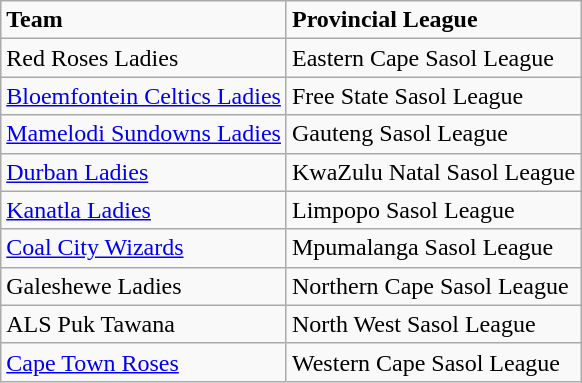<table class= "wikitable sortable" style="text_align: left;">
<tr>
<td><strong>Team</strong></td>
<td><strong>Provincial League</strong></td>
</tr>
<tr>
<td>Red Roses Ladies</td>
<td>Eastern Cape Sasol League</td>
</tr>
<tr>
<td><a href='#'>Bloemfontein Celtics Ladies</a></td>
<td>Free State Sasol League</td>
</tr>
<tr>
<td><a href='#'>Mamelodi Sundowns Ladies</a></td>
<td>Gauteng Sasol League</td>
</tr>
<tr>
<td><a href='#'>Durban Ladies</a></td>
<td>KwaZulu Natal Sasol League</td>
</tr>
<tr>
<td><a href='#'>Kanatla Ladies</a></td>
<td>Limpopo Sasol League</td>
</tr>
<tr>
<td><a href='#'>Coal City Wizards</a></td>
<td>Mpumalanga Sasol League</td>
</tr>
<tr>
<td>Galeshewe Ladies</td>
<td>Northern Cape Sasol League</td>
</tr>
<tr>
<td>ALS Puk Tawana</td>
<td>North West Sasol League</td>
</tr>
<tr>
<td><a href='#'>Cape Town Roses</a></td>
<td>Western Cape Sasol League</td>
</tr>
</table>
